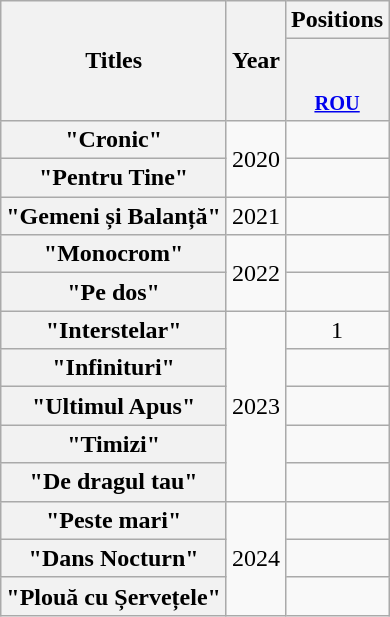<table class="wikitable plainrowheaders" style="text-align:center;">
<tr>
<th rowspan="2" scope="col">Titles</th>
<th rowspan="2" scope="col">Year</th>
<th colspan="1" scope="col">Positions</th>
</tr>
<tr>
<th scope="col" style="width:3em; font-size:85%;"><br><br><a href='#'>ROU</a></th>
</tr>
<tr>
<th scope="row">"Cronic"  </th>
<td rowspan="2">2020</td>
<td></td>
</tr>
<tr>
<th scope="row">"Pentru Tine" </th>
<td></td>
</tr>
<tr>
<th scope="row">"Gemeni și Balanță" </th>
<td rowspan="1">2021</td>
<td></td>
</tr>
<tr>
<th scope="row">"Monocrom" </th>
<td rowspan="2">2022</td>
<td></td>
</tr>
<tr>
<th scope="row">"Pe dos" </th>
<td></td>
</tr>
<tr>
<th scope="row">"Interstelar" </th>
<td rowspan="5">2023</td>
<td>1</td>
</tr>
<tr>
<th scope="row">"Infinituri"  </th>
<td></td>
</tr>
<tr>
<th scope="row">"Ultimul Apus" </th>
<td></td>
</tr>
<tr>
<th scope="row">"Timizi" </th>
<td></td>
</tr>
<tr>
<th scope="row">"De dragul tau" </th>
<td></td>
</tr>
<tr>
<th scope="row">"Peste mari" </th>
<td rowspan="3">2024</td>
<td></td>
</tr>
<tr>
<th scope="row">"Dans Nocturn" </th>
<td></td>
</tr>
<tr>
<th scope="row">"Plouă cu Șervețele" </th>
<td></td>
</tr>
</table>
